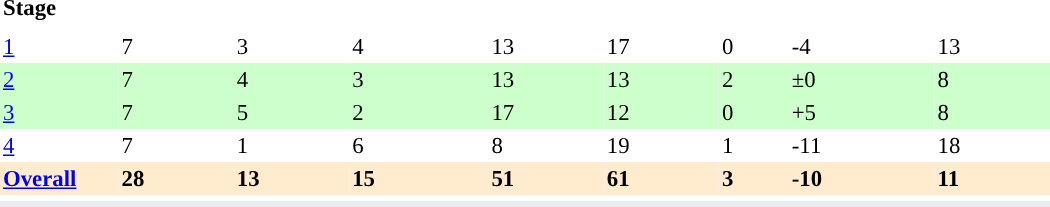<table class="toccolours" border=0 cellpadding="2" cellspacing="0" style="font-size:95%; text-align:left; width:700px;">
<tr align="left" style="background:#">
<th style="width:75px">Stage</th>
<th></th>
<th></th>
<th></th>
<th></th>
<th></th>
<th></th>
<th></th>
<th></th>
<th></th>
</tr>
<tr>
<td colspan = "10"></td>
</tr>
<tr>
</tr>
<tr style="">
<td><a href='#'>1</a></td>
<td>7</td>
<td>3</td>
<td>4</td>
<td></td>
<td>13</td>
<td>17</td>
<td>0</td>
<td>-4</td>
<td>13</td>
</tr>
<tr style="background:#cfc">
<td><a href='#'>2</a></td>
<td>7</td>
<td>4</td>
<td>3</td>
<td></td>
<td>13</td>
<td>13</td>
<td>2</td>
<td>±0</td>
<td>8</td>
</tr>
<tr style="background:#cfc">
<td><a href='#'>3</a></td>
<td>7</td>
<td>5</td>
<td>2</td>
<td></td>
<td>17</td>
<td>12</td>
<td>0</td>
<td>+5</td>
<td>8</td>
</tr>
<tr>
<td><a href='#'>4</a></td>
<td>7</td>
<td>1</td>
<td>6</td>
<td></td>
<td>8</td>
<td>19</td>
<td>1</td>
<td>-11</td>
<td>18</td>
</tr>
<tr style="background-color:#ffebcd;">
<th><a href='#'>Overall</a></th>
<th>28</th>
<th>13</th>
<th>15</th>
<th></th>
<th>51</th>
<th>61</th>
<th>3</th>
<th>-10</th>
<th>11</th>
</tr>
<tr>
<td colspan="10"></td>
</tr>
<tr align="left" style="background:#EAECF0; color:#000;">
<td colspan="10" style="text-align:center;"> </td>
</tr>
</table>
